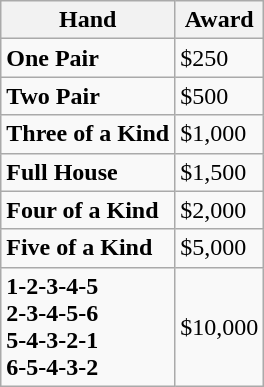<table class="wikitable" border="1">
<tr>
<th>Hand</th>
<th>Award</th>
</tr>
<tr>
<td><strong>One Pair</strong></td>
<td>$250</td>
</tr>
<tr>
<td><strong>Two Pair</strong></td>
<td>$500</td>
</tr>
<tr>
<td><strong>Three of a Kind</strong></td>
<td>$1,000</td>
</tr>
<tr>
<td><strong>Full House</strong></td>
<td>$1,500</td>
</tr>
<tr>
<td><strong>Four of a Kind</strong></td>
<td>$2,000</td>
</tr>
<tr>
<td><strong>Five of a Kind</strong></td>
<td>$5,000</td>
</tr>
<tr>
<td><strong>1-2-3-4-5</strong><br><strong>2-3-4-5-6</strong><br><strong>5-4-3-2-1</strong><br><strong>6-5-4-3-2</strong></td>
<td>$10,000</td>
</tr>
</table>
